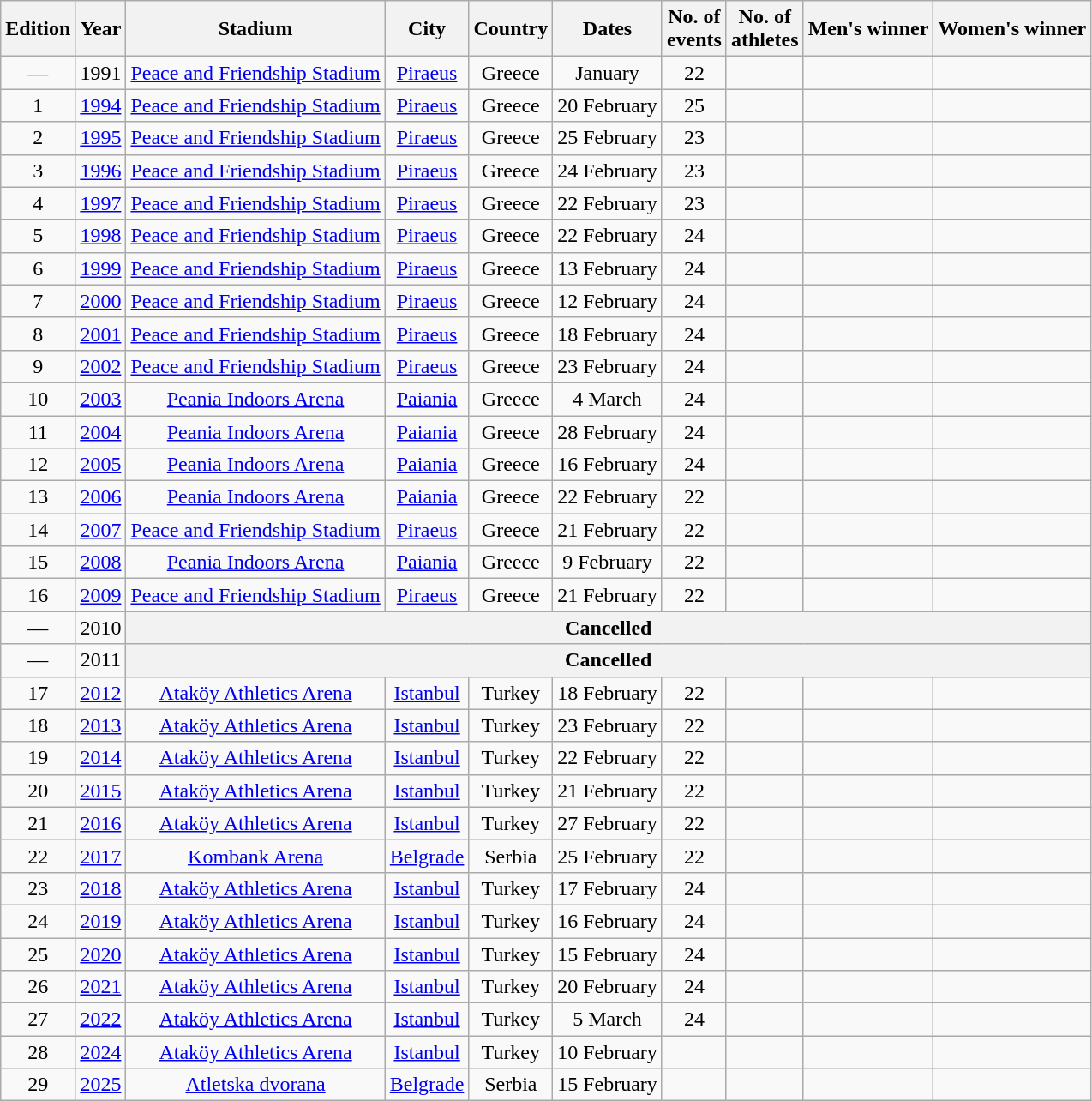<table class="wikitable" style="text-align:center">
<tr>
<th align=center>Edition</th>
<th>Year</th>
<th>Stadium</th>
<th>City</th>
<th>Country</th>
<th>Dates</th>
<th>No. of<br>events</th>
<th>No. of<br>athletes</th>
<th>Men's winner</th>
<th>Women's winner</th>
</tr>
<tr>
<td>—</td>
<td>1991</td>
<td><a href='#'>Peace and Friendship Stadium</a></td>
<td><a href='#'>Piraeus</a></td>
<td>Greece</td>
<td>January</td>
<td>22</td>
<td></td>
<td align=left></td>
<td align=left></td>
</tr>
<tr>
<td>1</td>
<td><a href='#'>1994</a></td>
<td><a href='#'>Peace and Friendship Stadium</a></td>
<td><a href='#'>Piraeus</a></td>
<td>Greece</td>
<td>20 February</td>
<td>25</td>
<td></td>
<td align=left></td>
<td align=left></td>
</tr>
<tr>
<td>2</td>
<td><a href='#'>1995</a></td>
<td><a href='#'>Peace and Friendship Stadium</a></td>
<td><a href='#'>Piraeus</a></td>
<td>Greece</td>
<td>25 February</td>
<td>23</td>
<td></td>
<td align=left></td>
<td align=left></td>
</tr>
<tr>
<td>3</td>
<td><a href='#'>1996</a></td>
<td><a href='#'>Peace and Friendship Stadium</a></td>
<td><a href='#'>Piraeus</a></td>
<td>Greece</td>
<td>24 February</td>
<td>23</td>
<td></td>
<td align=left></td>
<td align=left></td>
</tr>
<tr>
<td>4</td>
<td><a href='#'>1997</a></td>
<td><a href='#'>Peace and Friendship Stadium</a></td>
<td><a href='#'>Piraeus</a></td>
<td>Greece</td>
<td>22 February</td>
<td>23</td>
<td></td>
<td align=left></td>
<td align=left></td>
</tr>
<tr>
<td>5</td>
<td><a href='#'>1998</a></td>
<td><a href='#'>Peace and Friendship Stadium</a></td>
<td><a href='#'>Piraeus</a></td>
<td>Greece</td>
<td>22 February</td>
<td>24</td>
<td></td>
<td align=left></td>
<td align=left></td>
</tr>
<tr>
<td>6</td>
<td><a href='#'>1999</a></td>
<td><a href='#'>Peace and Friendship Stadium</a></td>
<td><a href='#'>Piraeus</a></td>
<td>Greece</td>
<td>13 February</td>
<td>24</td>
<td></td>
<td align=left></td>
<td align=left></td>
</tr>
<tr>
<td>7</td>
<td><a href='#'>2000</a></td>
<td><a href='#'>Peace and Friendship Stadium</a></td>
<td><a href='#'>Piraeus</a></td>
<td>Greece</td>
<td>12 February</td>
<td>24</td>
<td></td>
<td align=left></td>
<td align=left></td>
</tr>
<tr>
<td>8</td>
<td><a href='#'>2001</a></td>
<td><a href='#'>Peace and Friendship Stadium</a></td>
<td><a href='#'>Piraeus</a></td>
<td>Greece</td>
<td>18 February</td>
<td>24</td>
<td></td>
<td align=left></td>
<td align=left></td>
</tr>
<tr>
<td>9</td>
<td><a href='#'>2002</a></td>
<td><a href='#'>Peace and Friendship Stadium</a></td>
<td><a href='#'>Piraeus</a></td>
<td>Greece</td>
<td>23 February</td>
<td>24</td>
<td></td>
<td align=left></td>
<td align=left></td>
</tr>
<tr>
<td>10</td>
<td><a href='#'>2003</a></td>
<td><a href='#'>Peania Indoors Arena</a></td>
<td><a href='#'>Paiania</a></td>
<td>Greece</td>
<td>4 March</td>
<td>24</td>
<td></td>
<td align=left></td>
<td align=left></td>
</tr>
<tr>
<td>11</td>
<td><a href='#'>2004</a></td>
<td><a href='#'>Peania Indoors Arena</a></td>
<td><a href='#'>Paiania</a></td>
<td>Greece</td>
<td>28 February</td>
<td>24</td>
<td></td>
<td align=left></td>
<td align=left></td>
</tr>
<tr>
<td>12</td>
<td><a href='#'>2005</a></td>
<td><a href='#'>Peania Indoors Arena</a></td>
<td><a href='#'>Paiania</a></td>
<td>Greece</td>
<td>16 February</td>
<td>24</td>
<td></td>
<td align=left></td>
<td align=left></td>
</tr>
<tr>
<td>13</td>
<td><a href='#'>2006</a></td>
<td><a href='#'>Peania Indoors Arena</a></td>
<td><a href='#'>Paiania</a></td>
<td>Greece</td>
<td>22 February</td>
<td>22</td>
<td></td>
<td align=left></td>
<td align=left></td>
</tr>
<tr>
<td>14</td>
<td><a href='#'>2007</a></td>
<td><a href='#'>Peace and Friendship Stadium</a></td>
<td><a href='#'>Piraeus</a></td>
<td>Greece</td>
<td>21 February</td>
<td>22</td>
<td></td>
<td align=left></td>
<td align=left></td>
</tr>
<tr>
<td>15</td>
<td><a href='#'>2008</a></td>
<td><a href='#'>Peania Indoors Arena</a></td>
<td><a href='#'>Paiania</a></td>
<td>Greece</td>
<td>9 February</td>
<td>22</td>
<td></td>
<td align=left></td>
<td align=left></td>
</tr>
<tr>
<td>16</td>
<td><a href='#'>2009</a></td>
<td><a href='#'>Peace and Friendship Stadium</a></td>
<td><a href='#'>Piraeus</a></td>
<td>Greece</td>
<td>21 February</td>
<td>22</td>
<td></td>
<td align=left></td>
<td align=left></td>
</tr>
<tr>
<td>—</td>
<td>2010</td>
<th colspan=8>Cancelled</th>
</tr>
<tr>
<td>—</td>
<td>2011</td>
<th colspan=8>Cancelled</th>
</tr>
<tr>
<td>17</td>
<td><a href='#'>2012</a></td>
<td><a href='#'>Ataköy Athletics Arena</a></td>
<td><a href='#'>Istanbul</a></td>
<td>Turkey</td>
<td>18 February</td>
<td>22</td>
<td></td>
<td align=left></td>
<td align=left></td>
</tr>
<tr>
<td>18</td>
<td><a href='#'>2013</a></td>
<td><a href='#'>Ataköy Athletics Arena</a></td>
<td><a href='#'>Istanbul</a></td>
<td>Turkey</td>
<td>23 February</td>
<td>22</td>
<td></td>
<td align=left></td>
<td align=left></td>
</tr>
<tr>
<td>19</td>
<td><a href='#'>2014</a></td>
<td><a href='#'>Ataköy Athletics Arena</a></td>
<td><a href='#'>Istanbul</a></td>
<td>Turkey</td>
<td>22 February</td>
<td>22</td>
<td></td>
<td align=left></td>
<td align=left></td>
</tr>
<tr>
<td>20</td>
<td><a href='#'>2015</a></td>
<td><a href='#'>Ataköy Athletics Arena</a></td>
<td><a href='#'>Istanbul</a></td>
<td>Turkey</td>
<td>21 February</td>
<td>22</td>
<td></td>
<td align=left></td>
<td align=left></td>
</tr>
<tr>
<td>21</td>
<td><a href='#'>2016</a></td>
<td><a href='#'>Ataköy Athletics Arena</a></td>
<td><a href='#'>Istanbul</a></td>
<td>Turkey</td>
<td>27 February</td>
<td>22</td>
<td></td>
<td align=left></td>
<td align=left></td>
</tr>
<tr>
<td>22</td>
<td><a href='#'>2017</a></td>
<td><a href='#'>Kombank Arena</a></td>
<td><a href='#'>Belgrade</a></td>
<td>Serbia</td>
<td>25 February</td>
<td>22</td>
<td></td>
<td align=left></td>
<td align=left></td>
</tr>
<tr>
<td>23</td>
<td><a href='#'>2018</a></td>
<td><a href='#'>Ataköy Athletics Arena</a></td>
<td><a href='#'>Istanbul</a></td>
<td>Turkey</td>
<td>17 February</td>
<td>24</td>
<td></td>
<td align=left></td>
<td align=left></td>
</tr>
<tr>
<td>24</td>
<td><a href='#'>2019</a></td>
<td><a href='#'>Ataköy Athletics Arena</a></td>
<td><a href='#'>Istanbul</a></td>
<td>Turkey</td>
<td>16 February</td>
<td>24</td>
<td></td>
<td align=left></td>
<td align=left></td>
</tr>
<tr>
<td>25</td>
<td><a href='#'>2020</a></td>
<td><a href='#'>Ataköy Athletics Arena</a></td>
<td><a href='#'>Istanbul</a></td>
<td>Turkey</td>
<td>15 February</td>
<td>24</td>
<td></td>
<td align=left></td>
<td align=left></td>
</tr>
<tr>
<td>26</td>
<td><a href='#'>2021</a></td>
<td><a href='#'>Ataköy Athletics Arena</a></td>
<td><a href='#'>Istanbul</a></td>
<td>Turkey</td>
<td>20 February</td>
<td>24</td>
<td></td>
<td align=left></td>
<td align=left></td>
</tr>
<tr>
<td>27</td>
<td><a href='#'>2022</a></td>
<td><a href='#'>Ataköy Athletics Arena</a></td>
<td><a href='#'>Istanbul</a></td>
<td>Turkey</td>
<td>5 March</td>
<td>24</td>
<td></td>
<td align=left></td>
<td align=left></td>
</tr>
<tr>
<td>28</td>
<td><a href='#'>2024</a></td>
<td><a href='#'>Ataköy Athletics Arena</a></td>
<td><a href='#'>Istanbul</a></td>
<td>Turkey</td>
<td>10 February</td>
<td></td>
<td></td>
<td align=left></td>
<td align=left></td>
</tr>
<tr>
<td>29</td>
<td><a href='#'>2025</a></td>
<td><a href='#'>Atletska dvorana</a></td>
<td><a href='#'>Belgrade</a></td>
<td>Serbia</td>
<td>15 February</td>
<td></td>
<td></td>
<td align=left></td>
<td align=left></td>
</tr>
</table>
